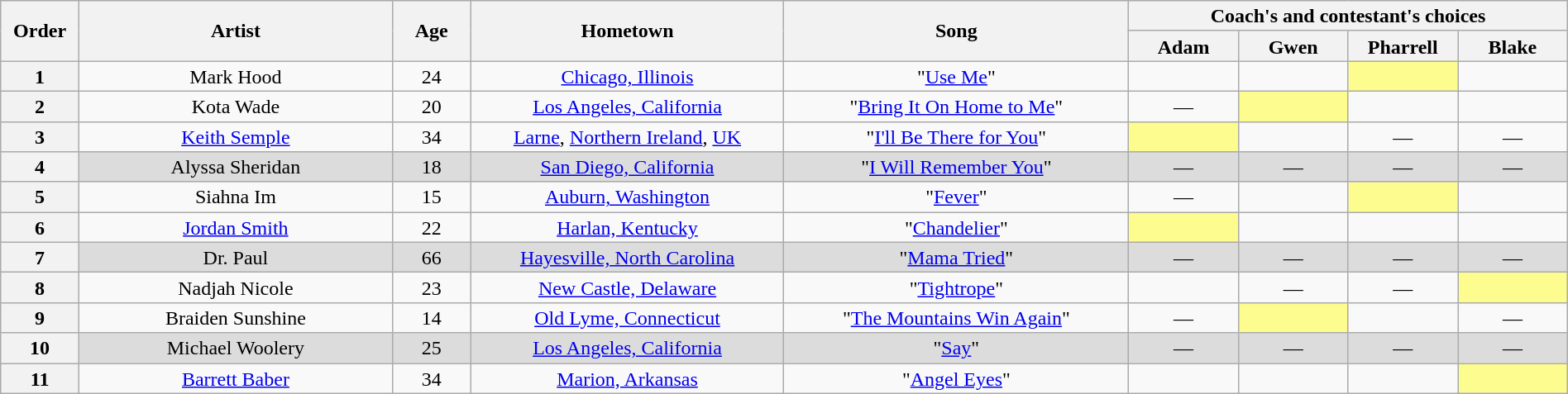<table class="wikitable" style="text-align:center; line-height:17px; width:100%;">
<tr>
<th scope="col" rowspan="2" style="width:05%;">Order</th>
<th scope="col" rowspan="2" style="width:20%;">Artist</th>
<th scope="col" rowspan="2" style="width:05%;">Age</th>
<th scope="col" rowspan="2" style="width:20%;">Hometown</th>
<th scope="col" rowspan="2" style="width:22%;">Song</th>
<th scope="col" colspan="4" style="width:28%;">Coach's and contestant's choices</th>
</tr>
<tr>
<th style="width:07%;">Adam</th>
<th style="width:07%;">Gwen</th>
<th style="width:07%;">Pharrell</th>
<th style="width:07%;">Blake</th>
</tr>
<tr>
<th>1</th>
<td>Mark Hood</td>
<td>24</td>
<td><a href='#'>Chicago, Illinois</a></td>
<td>"<a href='#'>Use Me</a>"</td>
<td><strong></strong></td>
<td><strong></strong></td>
<td style="background:#fdfc8f;"><strong></strong></td>
<td><strong></strong></td>
</tr>
<tr>
<th>2</th>
<td>Kota Wade</td>
<td>20</td>
<td><a href='#'>Los Angeles, California</a></td>
<td>"<a href='#'>Bring It On Home to Me</a>"</td>
<td>—</td>
<td style="background:#fdfc8f;"><strong></strong></td>
<td><strong></strong></td>
<td><strong></strong></td>
</tr>
<tr>
<th>3</th>
<td><a href='#'>Keith Semple</a></td>
<td>34</td>
<td><a href='#'>Larne</a>, <a href='#'>Northern Ireland</a>, <a href='#'>UK</a></td>
<td>"<a href='#'>I'll Be There for You</a>"</td>
<td style="background:#fdfc8f;"><strong></strong></td>
<td><strong></strong></td>
<td>—</td>
<td>—</td>
</tr>
<tr>
<th>4</th>
<td style="background:#DCDCDC;">Alyssa Sheridan</td>
<td style="background:#DCDCDC;">18</td>
<td style="background:#DCDCDC;"><a href='#'>San Diego, California</a></td>
<td style="background:#DCDCDC;">"<a href='#'>I Will Remember You</a>"</td>
<td style="background:#DCDCDC;">—</td>
<td style="background:#DCDCDC;">—</td>
<td style="background:#DCDCDC;">—</td>
<td style="background:#DCDCDC;">—</td>
</tr>
<tr>
<th>5</th>
<td>Siahna Im</td>
<td>15</td>
<td><a href='#'>Auburn, Washington</a></td>
<td>"<a href='#'>Fever</a>"</td>
<td>—</td>
<td><strong></strong></td>
<td style="background:#fdfc8f;"><strong></strong></td>
<td><strong></strong></td>
</tr>
<tr>
<th>6</th>
<td><a href='#'>Jordan Smith</a></td>
<td>22</td>
<td><a href='#'>Harlan, Kentucky</a></td>
<td>"<a href='#'>Chandelier</a>"</td>
<td style="background:#fdfc8f;"><strong></strong></td>
<td><strong></strong></td>
<td><strong></strong></td>
<td><strong></strong></td>
</tr>
<tr>
<th>7</th>
<td style="background:#DCDCDC;">Dr. Paul</td>
<td style="background:#DCDCDC;">66</td>
<td style="background:#DCDCDC;"><a href='#'>Hayesville, North Carolina</a></td>
<td style="background:#DCDCDC;">"<a href='#'>Mama Tried</a>"</td>
<td style="background:#DCDCDC;">—</td>
<td style="background:#DCDCDC;">—</td>
<td style="background:#DCDCDC;">—</td>
<td style="background:#DCDCDC;">—</td>
</tr>
<tr>
<th>8</th>
<td>Nadjah Nicole</td>
<td>23</td>
<td><a href='#'>New Castle, Delaware</a></td>
<td>"<a href='#'>Tightrope</a>"</td>
<td><strong></strong></td>
<td>—</td>
<td>—</td>
<td style="background:#fdfc8f;"><strong></strong></td>
</tr>
<tr>
<th>9</th>
<td>Braiden Sunshine</td>
<td>14</td>
<td><a href='#'>Old Lyme, Connecticut</a></td>
<td>"<a href='#'>The Mountains Win Again</a>"</td>
<td>—</td>
<td style="background:#fdfc8f;"><strong></strong></td>
<td><strong></strong></td>
<td>—</td>
</tr>
<tr>
<th>10</th>
<td style="background:#DCDCDC;">Michael Woolery</td>
<td style="background:#DCDCDC;">25</td>
<td style="background:#DCDCDC;"><a href='#'>Los Angeles, California</a></td>
<td style="background:#DCDCDC;">"<a href='#'>Say</a>"</td>
<td style="background:#DCDCDC;">—</td>
<td style="background:#DCDCDC;">—</td>
<td style="background:#DCDCDC;">—</td>
<td style="background:#DCDCDC;">—</td>
</tr>
<tr>
<th>11</th>
<td><a href='#'>Barrett Baber</a></td>
<td>34</td>
<td><a href='#'>Marion, Arkansas</a></td>
<td>"<a href='#'>Angel Eyes</a>"</td>
<td><strong></strong></td>
<td><strong></strong></td>
<td><strong></strong></td>
<td style="background:#fdfc8f;"><strong></strong></td>
</tr>
</table>
